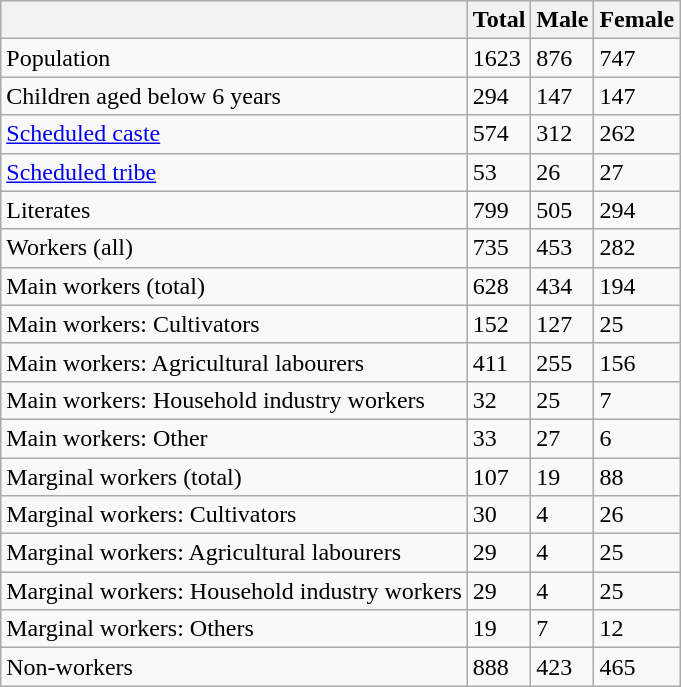<table class="wikitable sortable">
<tr>
<th></th>
<th>Total</th>
<th>Male</th>
<th>Female</th>
</tr>
<tr>
<td>Population</td>
<td>1623</td>
<td>876</td>
<td>747</td>
</tr>
<tr>
<td>Children aged below 6 years</td>
<td>294</td>
<td>147</td>
<td>147</td>
</tr>
<tr>
<td><a href='#'>Scheduled caste</a></td>
<td>574</td>
<td>312</td>
<td>262</td>
</tr>
<tr>
<td><a href='#'>Scheduled tribe</a></td>
<td>53</td>
<td>26</td>
<td>27</td>
</tr>
<tr>
<td>Literates</td>
<td>799</td>
<td>505</td>
<td>294</td>
</tr>
<tr>
<td>Workers (all)</td>
<td>735</td>
<td>453</td>
<td>282</td>
</tr>
<tr>
<td>Main workers (total)</td>
<td>628</td>
<td>434</td>
<td>194</td>
</tr>
<tr>
<td>Main workers: Cultivators</td>
<td>152</td>
<td>127</td>
<td>25</td>
</tr>
<tr>
<td>Main workers: Agricultural labourers</td>
<td>411</td>
<td>255</td>
<td>156</td>
</tr>
<tr>
<td>Main workers: Household industry workers</td>
<td>32</td>
<td>25</td>
<td>7</td>
</tr>
<tr>
<td>Main workers: Other</td>
<td>33</td>
<td>27</td>
<td>6</td>
</tr>
<tr>
<td>Marginal workers (total)</td>
<td>107</td>
<td>19</td>
<td>88</td>
</tr>
<tr>
<td>Marginal workers: Cultivators</td>
<td>30</td>
<td>4</td>
<td>26</td>
</tr>
<tr>
<td>Marginal workers: Agricultural labourers</td>
<td>29</td>
<td>4</td>
<td>25</td>
</tr>
<tr>
<td>Marginal workers: Household industry workers</td>
<td>29</td>
<td>4</td>
<td>25</td>
</tr>
<tr>
<td>Marginal workers: Others</td>
<td>19</td>
<td>7</td>
<td>12</td>
</tr>
<tr>
<td>Non-workers</td>
<td>888</td>
<td>423</td>
<td>465</td>
</tr>
</table>
